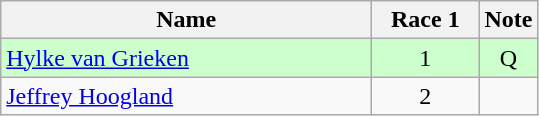<table class="wikitable" style="text-align:center;">
<tr>
<th style="width:15em">Name</th>
<th style="width:4em">Race 1</th>
<th>Note</th>
</tr>
<tr bgcolor=ccffcc>
<td align=left><a href='#'>Hylke van Grieken</a></td>
<td>1</td>
<td>Q</td>
</tr>
<tr>
<td align=left><a href='#'>Jeffrey Hoogland</a></td>
<td>2</td>
<td></td>
</tr>
</table>
